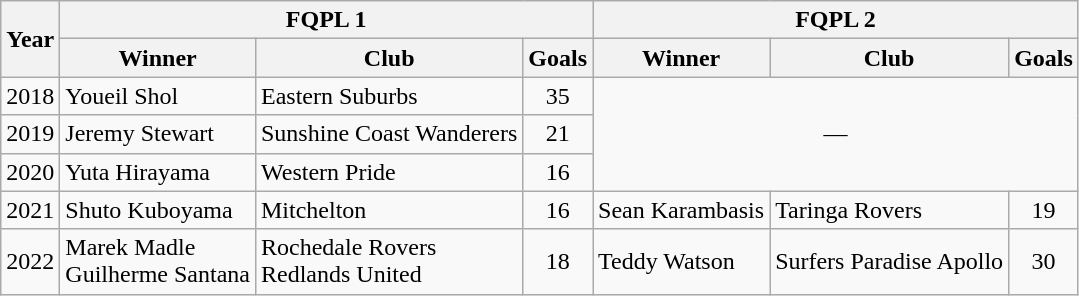<table class="wikitable sortable">
<tr>
<th rowspan="2">Year</th>
<th colspan="3">FQPL 1</th>
<th colspan="3">FQPL 2</th>
</tr>
<tr>
<th>Winner</th>
<th>Club</th>
<th>Goals</th>
<th>Winner</th>
<th>Club</th>
<th>Goals</th>
</tr>
<tr>
<td>2018</td>
<td> Youeil Shol</td>
<td>Eastern Suburbs</td>
<td style="text-align:center">35</td>
<td align="center" colspan="3" rowspan="3">—</td>
</tr>
<tr>
<td>2019</td>
<td> Jeremy Stewart</td>
<td>Sunshine Coast Wanderers</td>
<td style="text-align:center">21</td>
</tr>
<tr>
<td>2020</td>
<td> Yuta Hirayama</td>
<td>Western Pride</td>
<td style="text-align:center">16</td>
</tr>
<tr>
<td>2021</td>
<td> Shuto Kuboyama</td>
<td>Mitchelton</td>
<td style="text-align:center">16</td>
<td> Sean Karambasis</td>
<td>Taringa Rovers</td>
<td style="text-align:center">19</td>
</tr>
<tr>
<td>2022</td>
<td> Marek Madle<br> Guilherme Santana</td>
<td>Rochedale Rovers<br>Redlands United</td>
<td style="text-align:center">18</td>
<td>Teddy Watson</td>
<td>Surfers Paradise Apollo</td>
<td style="text-align:center">30</td>
</tr>
</table>
